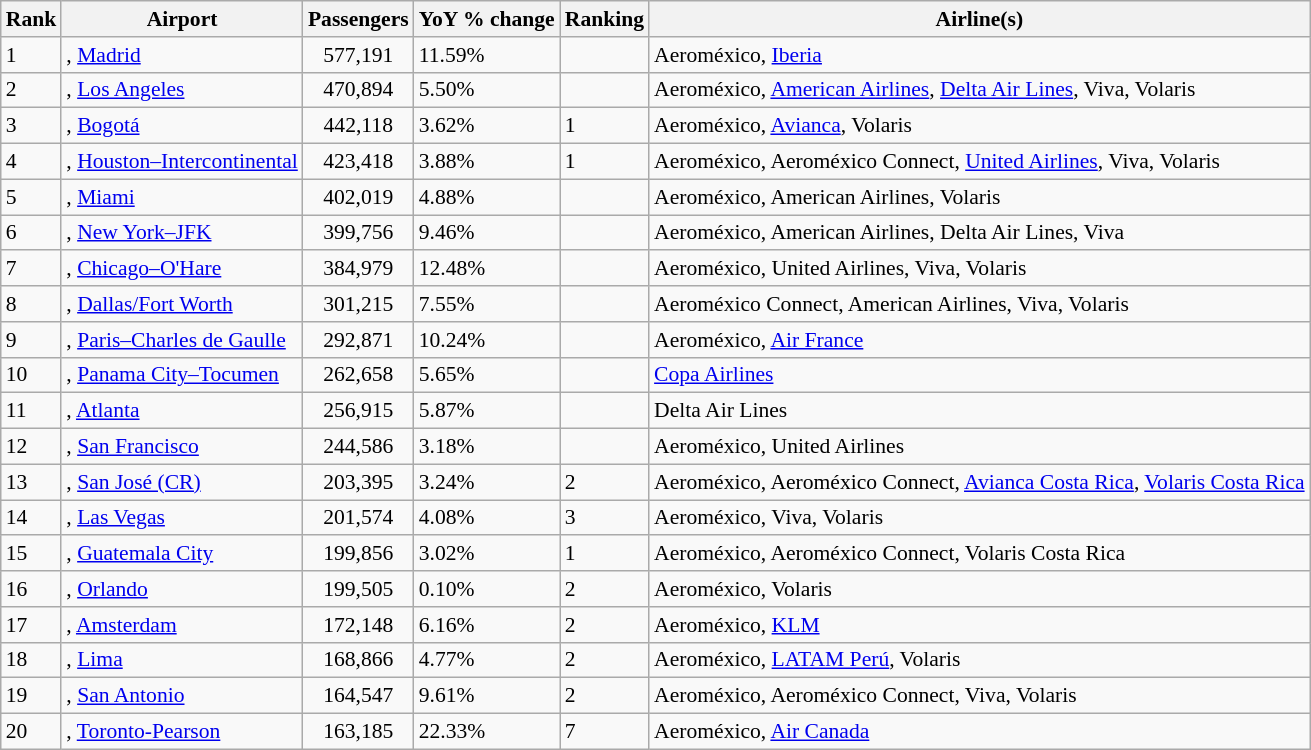<table class="wikitable" style="font-size: 90%" width= align=>
<tr align:center>
<th>Rank</th>
<th>Airport</th>
<th>Passengers</th>
<th>YoY % change</th>
<th>Ranking</th>
<th>Airline(s)</th>
</tr>
<tr>
<td>1</td>
<td>, <a href='#'>Madrid</a></td>
<td align="center">577,191</td>
<td> 11.59%</td>
<td></td>
<td>Aeroméxico, <a href='#'>Iberia</a></td>
</tr>
<tr>
<td>2</td>
<td>, <a href='#'>Los Angeles</a></td>
<td align="center">470,894</td>
<td> 5.50%</td>
<td></td>
<td>Aeroméxico, <a href='#'>American Airlines</a>, <a href='#'>Delta Air Lines</a>, Viva, Volaris</td>
</tr>
<tr>
<td>3</td>
<td>, <a href='#'>Bogotá</a></td>
<td align="center">442,118</td>
<td> 3.62%</td>
<td> 1</td>
<td>Aeroméxico, <a href='#'>Avianca</a>, Volaris</td>
</tr>
<tr>
<td>4</td>
<td>, <a href='#'>Houston–Intercontinental</a></td>
<td align="center">423,418</td>
<td> 3.88%</td>
<td> 1</td>
<td>Aeroméxico, Aeroméxico Connect, <a href='#'>United Airlines</a>, Viva, Volaris</td>
</tr>
<tr>
<td>5</td>
<td>, <a href='#'>Miami</a></td>
<td align="center">402,019</td>
<td> 4.88%</td>
<td></td>
<td>Aeroméxico, American Airlines, Volaris</td>
</tr>
<tr>
<td>6</td>
<td>, <a href='#'>New York–JFK</a></td>
<td align="center">399,756</td>
<td> 9.46%</td>
<td></td>
<td>Aeroméxico, American Airlines, Delta Air Lines, Viva</td>
</tr>
<tr>
<td>7</td>
<td>, <a href='#'>Chicago–O'Hare</a></td>
<td align="center">384,979</td>
<td> 12.48%</td>
<td></td>
<td>Aeroméxico, United Airlines, Viva, Volaris</td>
</tr>
<tr>
<td>8</td>
<td>, <a href='#'>Dallas/Fort Worth</a></td>
<td align="center">301,215</td>
<td> 7.55%</td>
<td></td>
<td>Aeroméxico Connect, American Airlines, Viva, Volaris</td>
</tr>
<tr>
<td>9</td>
<td>, <a href='#'>Paris–Charles de Gaulle</a></td>
<td align="center">292,871</td>
<td> 10.24%</td>
<td></td>
<td>Aeroméxico, <a href='#'>Air France</a></td>
</tr>
<tr>
<td>10</td>
<td>, <a href='#'>Panama City–Tocumen</a></td>
<td align="center">262,658</td>
<td> 5.65%</td>
<td></td>
<td><a href='#'>Copa Airlines</a></td>
</tr>
<tr>
<td>11</td>
<td>, <a href='#'>Atlanta</a></td>
<td align="center">256,915</td>
<td> 5.87%</td>
<td></td>
<td>Delta Air Lines</td>
</tr>
<tr>
<td>12</td>
<td>, <a href='#'>San Francisco</a></td>
<td align="center">244,586</td>
<td> 3.18%</td>
<td></td>
<td>Aeroméxico, United Airlines</td>
</tr>
<tr>
<td>13</td>
<td>, <a href='#'>San José (CR)</a></td>
<td align="center">203,395</td>
<td> 3.24%</td>
<td> 2</td>
<td>Aeroméxico, Aeroméxico Connect, <a href='#'>Avianca Costa Rica</a>, <a href='#'>Volaris Costa Rica</a></td>
</tr>
<tr>
<td>14</td>
<td>, <a href='#'>Las Vegas</a></td>
<td align="center">201,574</td>
<td> 4.08%</td>
<td> 3</td>
<td>Aeroméxico, Viva, Volaris</td>
</tr>
<tr>
<td>15</td>
<td>, <a href='#'>Guatemala City</a></td>
<td align="center">199,856</td>
<td> 3.02%</td>
<td> 1</td>
<td>Aeroméxico, Aeroméxico Connect, Volaris Costa Rica</td>
</tr>
<tr>
<td>16</td>
<td>, <a href='#'>Orlando</a></td>
<td align="center">199,505</td>
<td> 0.10%</td>
<td> 2</td>
<td>Aeroméxico, Volaris</td>
</tr>
<tr>
<td>17</td>
<td>, <a href='#'>Amsterdam</a></td>
<td align="center">172,148</td>
<td> 6.16%</td>
<td> 2</td>
<td>Aeroméxico, <a href='#'>KLM</a></td>
</tr>
<tr>
<td>18</td>
<td>, <a href='#'>Lima</a></td>
<td align="center">168,866</td>
<td> 4.77%</td>
<td> 2</td>
<td>Aeroméxico, <a href='#'>LATAM Perú</a>, Volaris</td>
</tr>
<tr>
<td>19</td>
<td>, <a href='#'>San Antonio</a></td>
<td align="center">164,547</td>
<td> 9.61%</td>
<td> 2</td>
<td>Aeroméxico, Aeroméxico Connect, Viva, Volaris</td>
</tr>
<tr>
<td>20</td>
<td>, <a href='#'>Toronto-Pearson</a></td>
<td align="center">163,185</td>
<td> 22.33%</td>
<td> 7</td>
<td>Aeroméxico, <a href='#'>Air Canada</a></td>
</tr>
</table>
